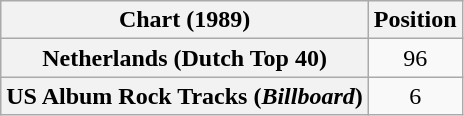<table class="wikitable plainrowheaders" style="text-align:center;">
<tr>
<th>Chart (1989)</th>
<th>Position</th>
</tr>
<tr>
<th scope="row">Netherlands (Dutch Top 40)</th>
<td>96</td>
</tr>
<tr>
<th scope="row">US Album Rock Tracks (<em>Billboard</em>)</th>
<td>6</td>
</tr>
</table>
